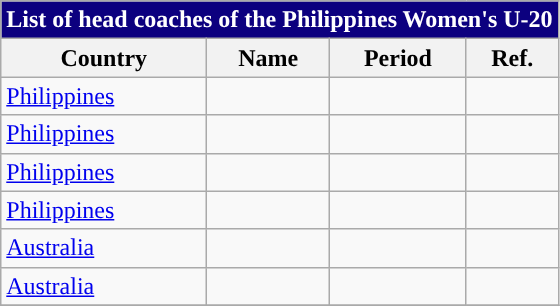<table class="wikitable mw-collapsible ">
<tr>
<th colspan=4 style="background: #0C007F; color: #FFFFFF;">List of head coaches of the Philippines Women's U-20</th>
</tr>
<tr>
<th>Country</th>
<th>Name</th>
<th>Period</th>
<th>Ref.</th>
</tr>
<tr>
<td> <a href='#'>Philippines</a></td>
<td></td>
<td></td>
<td></td>
</tr>
<tr>
<td> <a href='#'>Philippines</a></td>
<td></td>
<td></td>
<td></td>
</tr>
<tr>
<td> <a href='#'>Philippines</a></td>
<td></td>
<td></td>
<td></td>
</tr>
<tr>
<td> <a href='#'>Philippines</a></td>
<td></td>
<td></td>
<td></td>
</tr>
<tr>
<td> <a href='#'>Australia</a></td>
<td></td>
<td></td>
<td></td>
</tr>
<tr>
<td> <a href='#'>Australia</a></td>
<td></td>
<td></td>
<td></td>
</tr>
<tr>
</tr>
</table>
